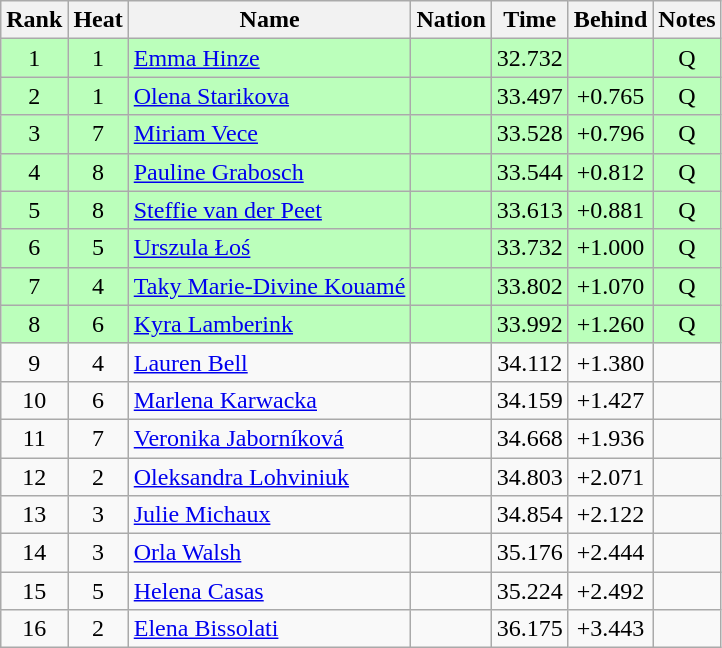<table class="wikitable sortable" style="text-align:center">
<tr>
<th>Rank</th>
<th>Heat</th>
<th>Name</th>
<th>Nation</th>
<th>Time</th>
<th>Behind</th>
<th>Notes</th>
</tr>
<tr bgcolor=bbffbb>
<td>1</td>
<td>1</td>
<td align=left><a href='#'>Emma Hinze</a></td>
<td align=left></td>
<td>32.732</td>
<td></td>
<td>Q</td>
</tr>
<tr bgcolor=bbffbb>
<td>2</td>
<td>1</td>
<td align=left><a href='#'>Olena Starikova</a></td>
<td align=left></td>
<td>33.497</td>
<td>+0.765</td>
<td>Q</td>
</tr>
<tr bgcolor=bbffbb>
<td>3</td>
<td>7</td>
<td align=left><a href='#'>Miriam Vece</a></td>
<td align=left></td>
<td>33.528</td>
<td>+0.796</td>
<td>Q</td>
</tr>
<tr bgcolor=bbffbb>
<td>4</td>
<td>8</td>
<td align=left><a href='#'>Pauline Grabosch</a></td>
<td align=left></td>
<td>33.544</td>
<td>+0.812</td>
<td>Q</td>
</tr>
<tr bgcolor=bbffbb>
<td>5</td>
<td>8</td>
<td align=left><a href='#'>Steffie van der Peet</a></td>
<td align=left></td>
<td>33.613</td>
<td>+0.881</td>
<td>Q</td>
</tr>
<tr bgcolor=bbffbb>
<td>6</td>
<td>5</td>
<td align=left><a href='#'>Urszula Łoś</a></td>
<td align=left></td>
<td>33.732</td>
<td>+1.000</td>
<td>Q</td>
</tr>
<tr bgcolor=bbffbb>
<td>7</td>
<td>4</td>
<td align=left><a href='#'>Taky Marie-Divine Kouamé</a></td>
<td align=left></td>
<td>33.802</td>
<td>+1.070</td>
<td>Q</td>
</tr>
<tr bgcolor=bbffbb>
<td>8</td>
<td>6</td>
<td align=left><a href='#'>Kyra Lamberink</a></td>
<td align=left></td>
<td>33.992</td>
<td>+1.260</td>
<td>Q</td>
</tr>
<tr>
<td>9</td>
<td>4</td>
<td align=left><a href='#'>Lauren Bell</a></td>
<td align=left></td>
<td>34.112</td>
<td>+1.380</td>
<td></td>
</tr>
<tr>
<td>10</td>
<td>6</td>
<td align=left><a href='#'>Marlena Karwacka</a></td>
<td align=left></td>
<td>34.159</td>
<td>+1.427</td>
<td></td>
</tr>
<tr>
<td>11</td>
<td>7</td>
<td align=left><a href='#'>Veronika Jaborníková</a></td>
<td align=left></td>
<td>34.668</td>
<td>+1.936</td>
<td></td>
</tr>
<tr>
<td>12</td>
<td>2</td>
<td align=left><a href='#'>Oleksandra Lohviniuk</a></td>
<td align=left></td>
<td>34.803</td>
<td>+2.071</td>
<td></td>
</tr>
<tr>
<td>13</td>
<td>3</td>
<td align=left><a href='#'>Julie Michaux</a></td>
<td align=left></td>
<td>34.854</td>
<td>+2.122</td>
<td></td>
</tr>
<tr>
<td>14</td>
<td>3</td>
<td align=left><a href='#'>Orla Walsh</a></td>
<td align=left></td>
<td>35.176</td>
<td>+2.444</td>
<td></td>
</tr>
<tr>
<td>15</td>
<td>5</td>
<td align=left><a href='#'>Helena Casas</a></td>
<td align=left></td>
<td>35.224</td>
<td>+2.492</td>
<td></td>
</tr>
<tr>
<td>16</td>
<td>2</td>
<td align=left><a href='#'>Elena Bissolati</a></td>
<td align=left></td>
<td>36.175</td>
<td>+3.443</td>
<td></td>
</tr>
</table>
